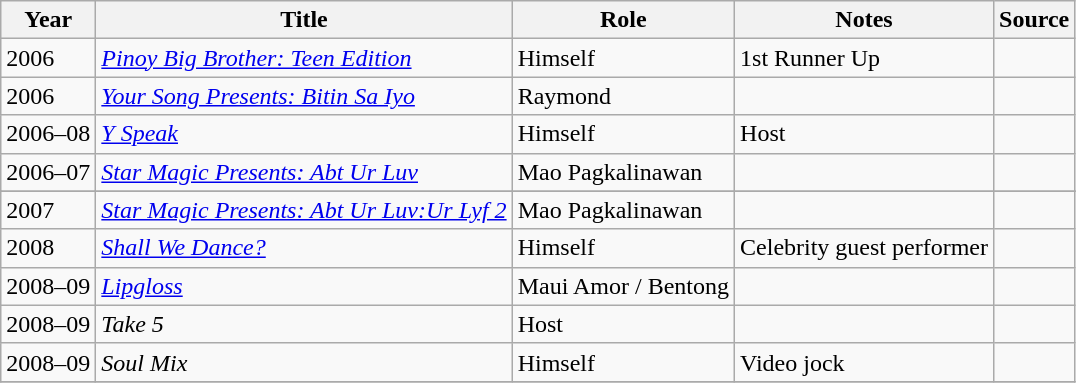<table class="wikitable sortable" >
<tr>
<th>Year</th>
<th>Title</th>
<th>Role</th>
<th class="unsortable">Notes </th>
<th class="unsortable">Source </th>
</tr>
<tr>
<td>2006</td>
<td><em><a href='#'>Pinoy Big Brother: Teen Edition</a></em></td>
<td>Himself</td>
<td>1st Runner Up</td>
<td></td>
</tr>
<tr>
<td>2006</td>
<td><em><a href='#'>Your Song Presents: Bitin Sa Iyo</a></em></td>
<td>Raymond</td>
<td></td>
<td></td>
</tr>
<tr>
<td>2006–08</td>
<td><em><a href='#'>Y Speak</a></em></td>
<td>Himself</td>
<td>Host</td>
<td></td>
</tr>
<tr>
<td>2006–07</td>
<td><em><a href='#'>Star Magic Presents: Abt Ur Luv</a></em></td>
<td>Mao Pagkalinawan</td>
<td></td>
<td></td>
</tr>
<tr>
</tr>
<tr>
<td>2007</td>
<td><em><a href='#'>Star Magic Presents: Abt Ur Luv:Ur Lyf 2</a></em></td>
<td>Mao Pagkalinawan</td>
<td></td>
<td></td>
</tr>
<tr>
<td>2008</td>
<td><em><a href='#'>Shall We Dance?</a></em></td>
<td>Himself</td>
<td>Celebrity guest performer</td>
<td></td>
</tr>
<tr>
<td>2008–09</td>
<td><em><a href='#'>Lipgloss</a></em></td>
<td>Maui Amor / Bentong</td>
<td></td>
<td></td>
</tr>
<tr>
<td>2008–09</td>
<td><em>Take 5</em></td>
<td>Host</td>
<td></td>
<td></td>
</tr>
<tr>
<td>2008–09</td>
<td><em>Soul Mix</em></td>
<td>Himself</td>
<td>Video jock</td>
<td></td>
</tr>
<tr>
</tr>
</table>
